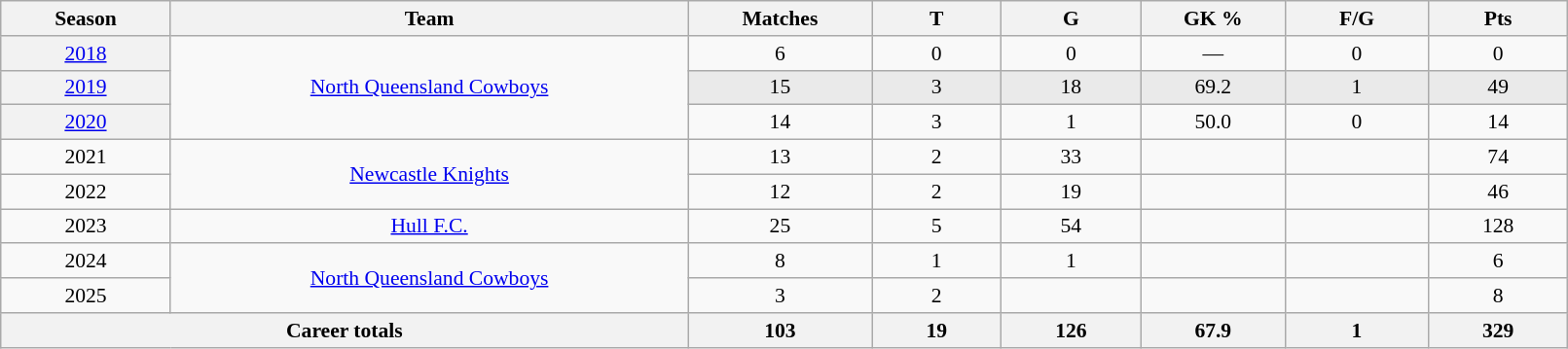<table class="wikitable sortable"  style="font-size:90%; text-align:center; width:85%;">
<tr>
<th width=2%>Season</th>
<th width=8%>Team</th>
<th width=2%>Matches</th>
<th width=2%>T</th>
<th width=2%>G</th>
<th width=2%>GK %</th>
<th width=2%>F/G</th>
<th width=2%>Pts</th>
</tr>
<tr>
<th scope="row" style="text-align:center; font-weight:normal"><a href='#'>2018</a></th>
<td rowspan="3" style="text-align:center;"> <a href='#'>North Queensland Cowboys</a></td>
<td>6</td>
<td>0</td>
<td>0</td>
<td>—</td>
<td>0</td>
<td>0</td>
</tr>
<tr style="background:#eaeaea;">
<th scope="row" style="text-align:center; font-weight:normal"><a href='#'>2019</a></th>
<td>15</td>
<td>3</td>
<td>18</td>
<td>69.2</td>
<td>1</td>
<td>49</td>
</tr>
<tr>
<th scope="row" style="text-align:center; font-weight:normal"><a href='#'>2020</a></th>
<td>14</td>
<td>3</td>
<td>1</td>
<td>50.0</td>
<td>0</td>
<td>14</td>
</tr>
<tr>
<td>2021</td>
<td rowspan="2"> <a href='#'>Newcastle Knights</a></td>
<td>13</td>
<td>2</td>
<td>33</td>
<td></td>
<td></td>
<td>74</td>
</tr>
<tr>
<td>2022</td>
<td>12</td>
<td>2</td>
<td>19</td>
<td></td>
<td></td>
<td>46</td>
</tr>
<tr>
<td>2023</td>
<td> <a href='#'>Hull F.C.</a></td>
<td>25</td>
<td>5</td>
<td>54</td>
<td></td>
<td></td>
<td>128</td>
</tr>
<tr>
<td>2024</td>
<td rowspan="2"> <a href='#'>North Queensland Cowboys</a></td>
<td>8</td>
<td>1</td>
<td>1</td>
<td></td>
<td></td>
<td>6</td>
</tr>
<tr>
<td>2025</td>
<td>3</td>
<td>2</td>
<td></td>
<td></td>
<td></td>
<td>8</td>
</tr>
<tr class="sortbottom">
<th colspan="2">Career totals</th>
<th>103</th>
<th>19</th>
<th>126</th>
<th>67.9</th>
<th>1</th>
<th>329</th>
</tr>
</table>
